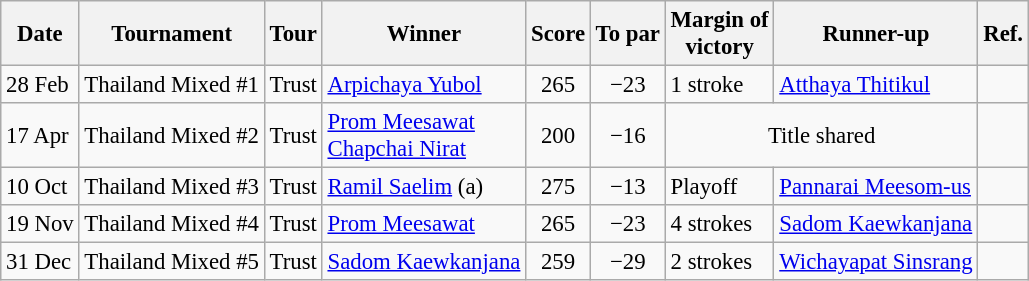<table class=wikitable style="font-size:95%">
<tr>
<th>Date</th>
<th>Tournament</th>
<th>Tour</th>
<th>Winner</th>
<th>Score</th>
<th>To par</th>
<th>Margin of<br>victory</th>
<th>Runner-up</th>
<th>Ref.</th>
</tr>
<tr>
<td>28 Feb</td>
<td>Thailand Mixed #1</td>
<td>Trust</td>
<td> <a href='#'>Arpichaya Yubol</a></td>
<td align=center>265</td>
<td align=center>−23</td>
<td>1 stroke</td>
<td> <a href='#'>Atthaya Thitikul</a></td>
<td></td>
</tr>
<tr>
<td>17 Apr</td>
<td>Thailand Mixed #2</td>
<td>Trust</td>
<td> <a href='#'>Prom Meesawat</a><br> <a href='#'>Chapchai Nirat</a></td>
<td align=center>200</td>
<td align=center>−16</td>
<td colspan=2 align=center>Title shared</td>
<td></td>
</tr>
<tr>
<td>10 Oct</td>
<td>Thailand Mixed #3</td>
<td>Trust</td>
<td> <a href='#'>Ramil Saelim</a> (a)</td>
<td align=center>275</td>
<td align=center>−13</td>
<td>Playoff</td>
<td> <a href='#'>Pannarai Meesom-us</a></td>
<td></td>
</tr>
<tr>
<td>19 Nov</td>
<td>Thailand Mixed #4</td>
<td>Trust</td>
<td> <a href='#'>Prom Meesawat</a></td>
<td align=center>265</td>
<td align=center>−23</td>
<td>4 strokes</td>
<td> <a href='#'>Sadom Kaewkanjana</a></td>
<td></td>
</tr>
<tr>
<td>31 Dec</td>
<td>Thailand Mixed #5</td>
<td>Trust</td>
<td> <a href='#'>Sadom Kaewkanjana</a></td>
<td align=center>259</td>
<td align=center>−29</td>
<td>2 strokes</td>
<td> <a href='#'>Wichayapat Sinsrang</a></td>
<td></td>
</tr>
</table>
